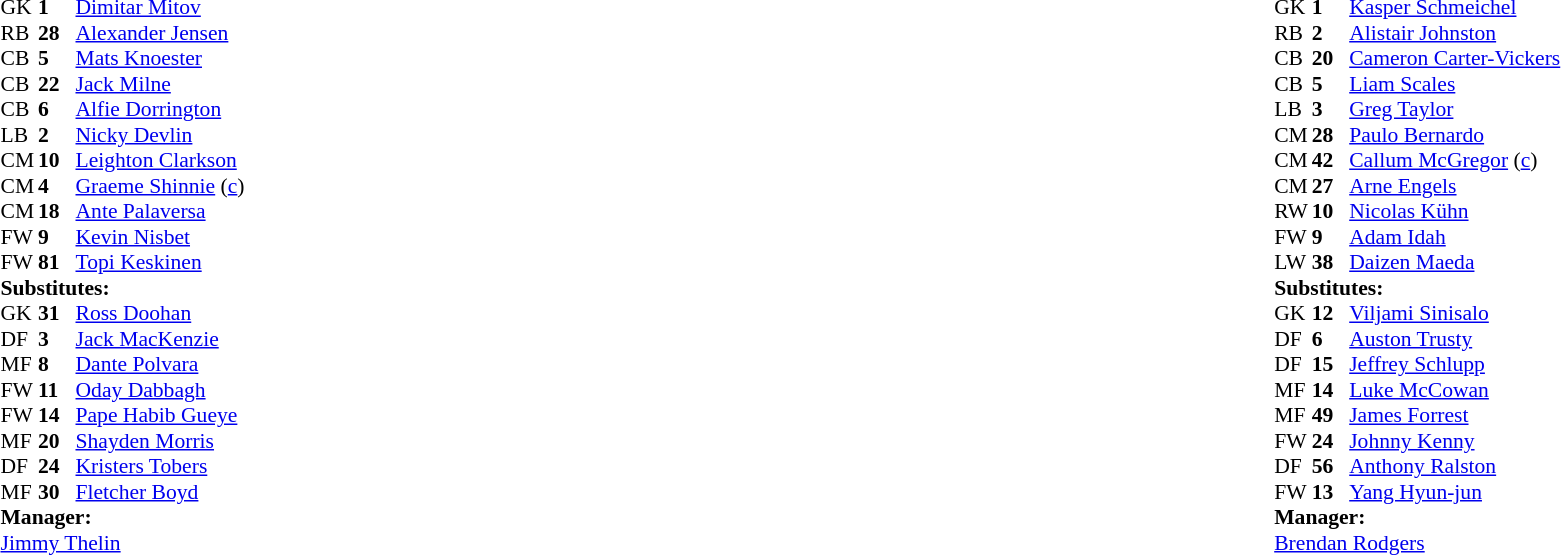<table style="width:100%;">
<tr>
<td style="vertical-align:top; width:40%;"><br><table style="font-size: 90%" cellspacing="0" cellpadding="0">
<tr>
<th width="25"></th>
<th width="25"></th>
</tr>
<tr>
<td>GK</td>
<td><strong>1</strong></td>
<td> <a href='#'>Dimitar Mitov</a></td>
</tr>
<tr>
<td>RB</td>
<td><strong>28</strong></td>
<td> <a href='#'>Alexander Jensen</a></td>
<td></td>
<td></td>
</tr>
<tr>
<td>CB</td>
<td><strong>5</strong></td>
<td> <a href='#'>Mats Knoester</a></td>
<td></td>
</tr>
<tr>
<td>CB</td>
<td><strong>22</strong></td>
<td> <a href='#'>Jack Milne</a></td>
<td></td>
<td></td>
</tr>
<tr>
<td>CB</td>
<td><strong>6</strong></td>
<td> <a href='#'>Alfie Dorrington</a></td>
<td></td>
<td></td>
</tr>
<tr>
<td>LB</td>
<td><strong>2</strong></td>
<td> <a href='#'>Nicky Devlin</a></td>
<td></td>
<td></td>
</tr>
<tr>
<td>CM</td>
<td><strong>10</strong></td>
<td> <a href='#'>Leighton Clarkson</a></td>
<td></td>
<td></td>
</tr>
<tr>
<td>CM</td>
<td><strong>4</strong></td>
<td> <a href='#'>Graeme Shinnie</a> (<a href='#'>c</a>)</td>
<td></td>
</tr>
<tr>
<td>CM</td>
<td><strong>18</strong></td>
<td> <a href='#'>Ante Palaversa</a></td>
<td></td>
</tr>
<tr>
<td>FW</td>
<td><strong>9</strong></td>
<td> <a href='#'>Kevin Nisbet</a></td>
<td></td>
<td></td>
</tr>
<tr>
<td>FW</td>
<td><strong>81</strong></td>
<td> <a href='#'>Topi Keskinen</a></td>
<td></td>
<td></td>
</tr>
<tr>
<td colspan=4><strong>Substitutes:</strong></td>
</tr>
<tr>
<td>GK</td>
<td><strong>31</strong></td>
<td> <a href='#'>Ross Doohan</a></td>
</tr>
<tr>
<td>DF</td>
<td><strong>3</strong></td>
<td> <a href='#'>Jack MacKenzie</a></td>
<td></td>
<td></td>
</tr>
<tr>
<td>MF</td>
<td><strong>8</strong></td>
<td> <a href='#'>Dante Polvara</a></td>
<td></td>
<td></td>
</tr>
<tr>
<td>FW</td>
<td><strong>11</strong></td>
<td> <a href='#'>Oday Dabbagh</a></td>
<td></td>
<td></td>
</tr>
<tr>
<td>FW</td>
<td><strong>14</strong></td>
<td> <a href='#'>Pape Habib Gueye</a></td>
<td></td>
<td></td>
</tr>
<tr>
<td>MF</td>
<td><strong>20</strong></td>
<td> <a href='#'>Shayden Morris</a></td>
<td></td>
<td></td>
</tr>
<tr>
<td>DF</td>
<td><strong>24</strong></td>
<td> <a href='#'>Kristers Tobers</a></td>
<td></td>
<td></td>
</tr>
<tr>
<td>MF</td>
<td><strong>30</strong></td>
<td> <a href='#'>Fletcher Boyd</a></td>
</tr>
<tr>
<td colspan=4><strong>Manager:</strong></td>
</tr>
<tr>
<td colspan="4"> <a href='#'>Jimmy Thelin</a></td>
</tr>
</table>
</td>
<td style="vertical-align:top; width:40%;"><br><table style="font-size: 90%;margin:auto;" cellspacing="0" cellpadding="0">
<tr>
<th width="25"></th>
<th width="25"></th>
</tr>
<tr>
<td>GK</td>
<td><strong>1</strong></td>
<td> <a href='#'>Kasper Schmeichel</a></td>
</tr>
<tr>
<td>RB</td>
<td><strong>2</strong></td>
<td> <a href='#'>Alistair Johnston</a></td>
</tr>
<tr>
<td>CB</td>
<td><strong>20</strong></td>
<td> <a href='#'>Cameron Carter-Vickers</a></td>
<td></td>
</tr>
<tr>
<td>CB</td>
<td><strong>5</strong></td>
<td> <a href='#'>Liam Scales</a></td>
</tr>
<tr>
<td>LB</td>
<td><strong>3</strong></td>
<td> <a href='#'>Greg Taylor</a></td>
</tr>
<tr>
<td>CM</td>
<td><strong>28</strong></td>
<td> <a href='#'>Paulo Bernardo</a></td>
<td></td>
<td></td>
</tr>
<tr>
<td>CM</td>
<td><strong>42</strong></td>
<td> <a href='#'>Callum McGregor</a> (<a href='#'>c</a>)</td>
</tr>
<tr>
<td>CM</td>
<td><strong>27</strong></td>
<td> <a href='#'>Arne Engels</a></td>
<td></td>
<td></td>
</tr>
<tr>
<td>RW</td>
<td><strong>10</strong></td>
<td> <a href='#'>Nicolas Kühn</a></td>
<td></td>
<td></td>
</tr>
<tr>
<td>FW</td>
<td><strong>9</strong></td>
<td> <a href='#'>Adam Idah</a></td>
<td></td>
<td></td>
</tr>
<tr>
<td>LW</td>
<td><strong>38</strong></td>
<td> <a href='#'>Daizen Maeda</a></td>
</tr>
<tr>
<td colspan=4><strong>Substitutes:</strong></td>
</tr>
<tr>
<td>GK</td>
<td><strong>12</strong></td>
<td> <a href='#'>Viljami Sinisalo</a></td>
</tr>
<tr>
<td>DF</td>
<td><strong>6</strong></td>
<td> <a href='#'>Auston Trusty</a></td>
</tr>
<tr>
<td>DF</td>
<td><strong>15</strong></td>
<td> <a href='#'>Jeffrey Schlupp</a></td>
<td></td>
<td></td>
</tr>
<tr>
<td>MF</td>
<td><strong>14</strong></td>
<td> <a href='#'>Luke McCowan</a></td>
<td></td>
<td></td>
</tr>
<tr>
<td>MF</td>
<td><strong>49</strong></td>
<td> <a href='#'>James Forrest</a></td>
<td></td>
<td></td>
<td></td>
<td></td>
</tr>
<tr>
<td>FW</td>
<td><strong>24</strong></td>
<td> <a href='#'>Johnny Kenny</a></td>
<td></td>
<td></td>
</tr>
<tr>
<td>DF</td>
<td><strong>56</strong></td>
<td> <a href='#'>Anthony Ralston</a></td>
</tr>
<tr>
<td>FW</td>
<td><strong>13</strong></td>
<td> <a href='#'>Yang Hyun-jun</a></td>
<td></td>
<td></td>
<td></td>
</tr>
<tr>
<td colspan=4><strong>Manager:</strong></td>
</tr>
<tr>
<td colspan="4"> <a href='#'>Brendan Rodgers</a></td>
</tr>
</table>
</td>
</tr>
</table>
